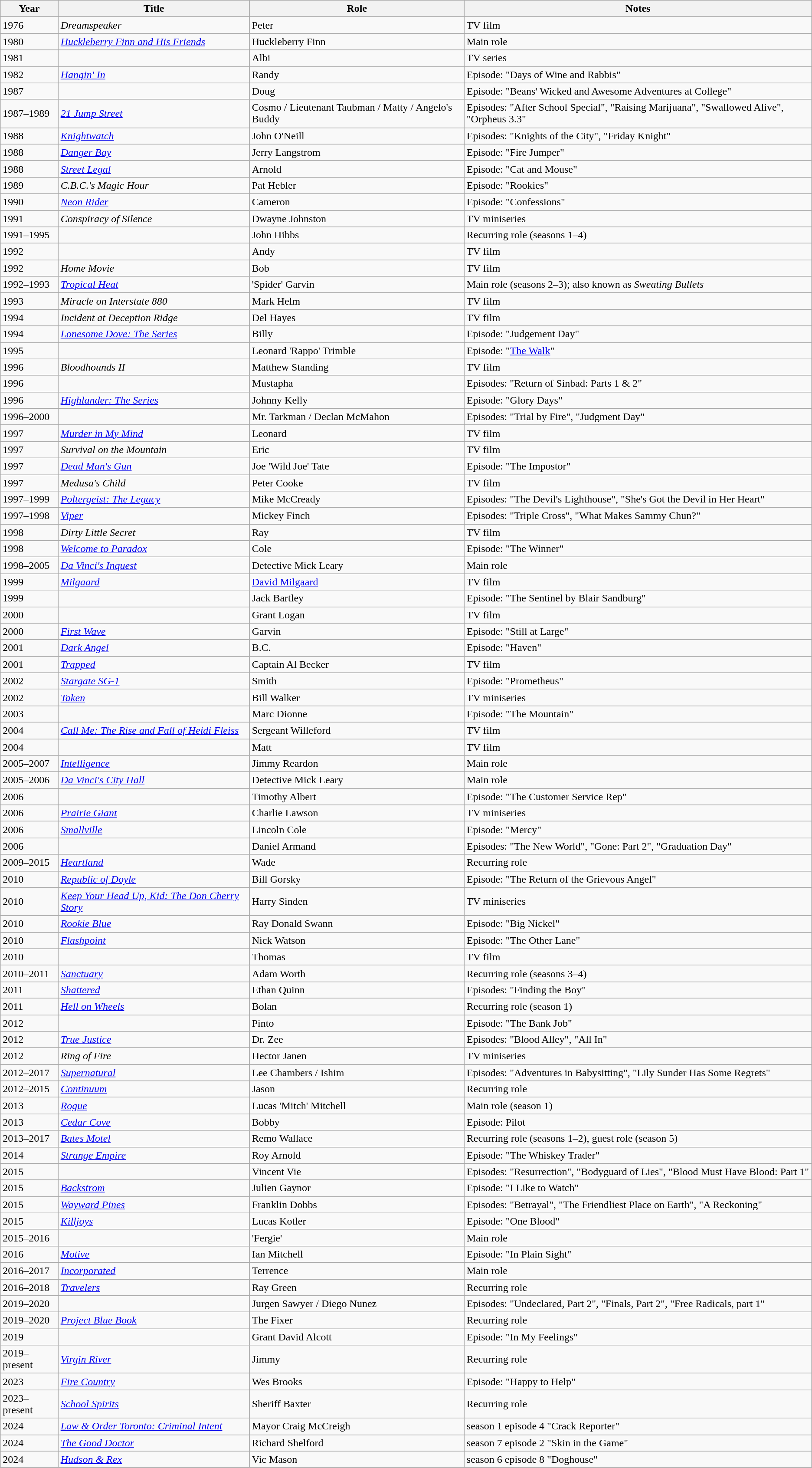<table class="wikitable sortable">
<tr>
<th>Year</th>
<th>Title</th>
<th>Role</th>
<th class="unsortable">Notes</th>
</tr>
<tr>
<td>1976</td>
<td><em>Dreamspeaker</em></td>
<td>Peter</td>
<td>TV film</td>
</tr>
<tr>
<td>1980</td>
<td><em><a href='#'>Huckleberry Finn and His Friends</a></em></td>
<td>Huckleberry Finn</td>
<td>Main role</td>
</tr>
<tr>
<td>1981</td>
<td><em></em></td>
<td>Albi</td>
<td>TV series</td>
</tr>
<tr>
<td>1982</td>
<td><em><a href='#'>Hangin' In</a></em></td>
<td>Randy</td>
<td>Episode: "Days of Wine and Rabbis"</td>
</tr>
<tr>
<td>1987</td>
<td><em></em></td>
<td>Doug</td>
<td>Episode: "Beans' Wicked and Awesome Adventures at College"</td>
</tr>
<tr>
<td>1987–1989</td>
<td><em><a href='#'>21 Jump Street</a></em></td>
<td>Cosmo / Lieutenant Taubman / Matty / Angelo's Buddy</td>
<td>Episodes: "After School Special", "Raising Marijuana", "Swallowed Alive", "Orpheus 3.3"</td>
</tr>
<tr>
<td>1988</td>
<td><em><a href='#'>Knightwatch</a></em></td>
<td>John O'Neill</td>
<td>Episodes: "Knights of the City", "Friday Knight"</td>
</tr>
<tr>
<td>1988</td>
<td><em><a href='#'>Danger Bay</a></em></td>
<td>Jerry Langstrom</td>
<td>Episode: "Fire Jumper"</td>
</tr>
<tr>
<td>1988</td>
<td><em><a href='#'>Street Legal</a></em></td>
<td>Arnold</td>
<td>Episode: "Cat and Mouse"</td>
</tr>
<tr>
<td>1989</td>
<td><em>C.B.C.'s Magic Hour</em></td>
<td>Pat Hebler</td>
<td>Episode: "Rookies"</td>
</tr>
<tr>
<td>1990</td>
<td><em><a href='#'>Neon Rider</a></em></td>
<td>Cameron</td>
<td>Episode: "Confessions"</td>
</tr>
<tr>
<td>1991</td>
<td><em>Conspiracy of Silence</em></td>
<td>Dwayne Johnston</td>
<td>TV miniseries</td>
</tr>
<tr>
<td>1991–1995</td>
<td><em></em></td>
<td>John Hibbs</td>
<td>Recurring role (seasons 1–4)</td>
</tr>
<tr>
<td>1992</td>
<td><em></em></td>
<td>Andy</td>
<td>TV film</td>
</tr>
<tr>
<td>1992</td>
<td><em>Home Movie</em></td>
<td>Bob</td>
<td>TV film</td>
</tr>
<tr>
<td>1992–1993</td>
<td><em><a href='#'>Tropical Heat</a></em></td>
<td>'Spider' Garvin</td>
<td>Main role (seasons 2–3); also known as <em>Sweating Bullets</em></td>
</tr>
<tr>
<td>1993</td>
<td><em>Miracle on Interstate 880</em></td>
<td>Mark Helm</td>
<td>TV film</td>
</tr>
<tr>
<td>1994</td>
<td><em>Incident at Deception Ridge</em></td>
<td>Del Hayes</td>
<td>TV film</td>
</tr>
<tr>
<td>1994</td>
<td><em><a href='#'>Lonesome Dove: The Series</a></em></td>
<td>Billy</td>
<td>Episode: "Judgement Day"</td>
</tr>
<tr>
<td>1995</td>
<td><em></em></td>
<td>Leonard 'Rappo' Trimble</td>
<td>Episode: "<a href='#'>The Walk</a>"</td>
</tr>
<tr>
<td>1996</td>
<td><em>Bloodhounds II</em></td>
<td>Matthew Standing</td>
<td>TV film</td>
</tr>
<tr>
<td>1996</td>
<td><em></em></td>
<td>Mustapha</td>
<td>Episodes: "Return of Sinbad: Parts 1 & 2"</td>
</tr>
<tr>
<td>1996</td>
<td><em><a href='#'>Highlander: The Series</a></em></td>
<td>Johnny Kelly</td>
<td>Episode: "Glory Days"</td>
</tr>
<tr>
<td>1996–2000</td>
<td><em></em></td>
<td>Mr. Tarkman / Declan McMahon</td>
<td>Episodes: "Trial by Fire", "Judgment Day"</td>
</tr>
<tr>
<td>1997</td>
<td><em><a href='#'>Murder in My Mind</a></em></td>
<td>Leonard</td>
<td>TV film</td>
</tr>
<tr>
<td>1997</td>
<td><em>Survival on the Mountain</em></td>
<td>Eric</td>
<td>TV film</td>
</tr>
<tr>
<td>1997</td>
<td><em><a href='#'>Dead Man's Gun</a></em></td>
<td>Joe 'Wild Joe' Tate</td>
<td>Episode: "The Impostor"</td>
</tr>
<tr>
<td>1997</td>
<td><em>Medusa's Child</em></td>
<td>Peter Cooke</td>
<td>TV film</td>
</tr>
<tr>
<td>1997–1999</td>
<td><em><a href='#'>Poltergeist: The Legacy</a></em></td>
<td>Mike McCready</td>
<td>Episodes: "The Devil's Lighthouse", "She's Got the Devil in Her Heart"</td>
</tr>
<tr>
<td>1997–1998</td>
<td><em><a href='#'>Viper</a></em></td>
<td>Mickey Finch</td>
<td>Episodes: "Triple Cross", "What Makes Sammy Chun?"</td>
</tr>
<tr>
<td>1998</td>
<td><em>Dirty Little Secret</em></td>
<td>Ray</td>
<td>TV film</td>
</tr>
<tr>
<td>1998</td>
<td><em><a href='#'>Welcome to Paradox</a></em></td>
<td>Cole</td>
<td>Episode: "The Winner"</td>
</tr>
<tr>
<td>1998–2005</td>
<td><em><a href='#'>Da Vinci's Inquest</a></em></td>
<td>Detective Mick Leary</td>
<td>Main role</td>
</tr>
<tr>
<td>1999</td>
<td><em><a href='#'>Milgaard</a></em></td>
<td><a href='#'>David Milgaard</a></td>
<td>TV film</td>
</tr>
<tr>
<td>1999</td>
<td><em></em></td>
<td>Jack Bartley</td>
<td>Episode: "The Sentinel by Blair Sandburg"</td>
</tr>
<tr>
<td>2000</td>
<td><em></em></td>
<td>Grant Logan</td>
<td>TV film</td>
</tr>
<tr>
<td>2000</td>
<td><em><a href='#'>First Wave</a></em></td>
<td>Garvin</td>
<td>Episode: "Still at Large"</td>
</tr>
<tr>
<td>2001</td>
<td><em><a href='#'>Dark Angel</a></em></td>
<td>B.C.</td>
<td>Episode: "Haven"</td>
</tr>
<tr>
<td>2001</td>
<td><em><a href='#'>Trapped</a></em></td>
<td>Captain Al Becker</td>
<td>TV film</td>
</tr>
<tr>
<td>2002</td>
<td><em><a href='#'>Stargate SG-1</a></em></td>
<td>Smith</td>
<td>Episode: "Prometheus"</td>
</tr>
<tr>
<td>2002</td>
<td><em><a href='#'>Taken</a></em></td>
<td>Bill Walker</td>
<td>TV miniseries</td>
</tr>
<tr>
<td>2003</td>
<td><em></em></td>
<td>Marc Dionne</td>
<td>Episode: "The Mountain"</td>
</tr>
<tr>
<td>2004</td>
<td><em><a href='#'>Call Me: The Rise and Fall of Heidi Fleiss</a></em></td>
<td>Sergeant Willeford</td>
<td>TV film</td>
</tr>
<tr>
<td>2004</td>
<td><em></em></td>
<td>Matt</td>
<td>TV film</td>
</tr>
<tr>
<td>2005–2007</td>
<td><em><a href='#'>Intelligence</a></em></td>
<td>Jimmy Reardon</td>
<td>Main role</td>
</tr>
<tr>
<td>2005–2006</td>
<td><em><a href='#'>Da Vinci's City Hall</a></em></td>
<td>Detective Mick Leary</td>
<td>Main role</td>
</tr>
<tr>
<td>2006</td>
<td><em></em></td>
<td>Timothy Albert</td>
<td>Episode: "The Customer Service Rep"</td>
</tr>
<tr>
<td>2006</td>
<td><em><a href='#'>Prairie Giant</a></em></td>
<td>Charlie Lawson</td>
<td>TV miniseries</td>
</tr>
<tr>
<td>2006</td>
<td><em><a href='#'>Smallville</a></em></td>
<td>Lincoln Cole</td>
<td>Episode: "Mercy"</td>
</tr>
<tr>
<td>2006</td>
<td><em></em></td>
<td>Daniel Armand</td>
<td>Episodes: "The New World", "Gone: Part 2", "Graduation Day"</td>
</tr>
<tr>
<td>2009–2015</td>
<td><em><a href='#'>Heartland</a></em></td>
<td>Wade</td>
<td>Recurring role</td>
</tr>
<tr>
<td>2010</td>
<td><em><a href='#'>Republic of Doyle</a></em></td>
<td>Bill Gorsky</td>
<td>Episode: "The Return of the Grievous Angel"</td>
</tr>
<tr>
<td>2010</td>
<td><em><a href='#'>Keep Your Head Up, Kid: The Don Cherry Story</a></em></td>
<td>Harry Sinden</td>
<td>TV miniseries</td>
</tr>
<tr>
<td>2010</td>
<td><em><a href='#'>Rookie Blue</a></em></td>
<td>Ray Donald Swann</td>
<td>Episode: "Big Nickel"</td>
</tr>
<tr>
<td>2010</td>
<td><em><a href='#'>Flashpoint</a></em></td>
<td>Nick Watson</td>
<td>Episode: "The Other Lane"</td>
</tr>
<tr>
<td>2010</td>
<td><em></em></td>
<td>Thomas</td>
<td>TV film</td>
</tr>
<tr>
<td>2010–2011</td>
<td><em><a href='#'>Sanctuary</a></em></td>
<td>Adam Worth</td>
<td>Recurring role (seasons 3–4)</td>
</tr>
<tr>
<td>2011</td>
<td><em><a href='#'>Shattered</a></em></td>
<td>Ethan Quinn</td>
<td>Episodes: "Finding the Boy"</td>
</tr>
<tr>
<td>2011</td>
<td><em><a href='#'>Hell on Wheels</a></em></td>
<td>Bolan</td>
<td>Recurring role (season 1)</td>
</tr>
<tr>
<td>2012</td>
<td><em></em></td>
<td>Pinto</td>
<td>Episode: "The Bank Job"</td>
</tr>
<tr>
<td>2012</td>
<td><em><a href='#'>True Justice</a></em></td>
<td>Dr. Zee</td>
<td>Episodes: "Blood Alley", "All In"</td>
</tr>
<tr>
<td>2012</td>
<td><em>Ring of Fire</em></td>
<td>Hector Janen</td>
<td>TV miniseries</td>
</tr>
<tr>
<td>2012–2017</td>
<td><em><a href='#'>Supernatural</a></em></td>
<td>Lee Chambers / Ishim</td>
<td>Episodes: "Adventures in Babysitting", "Lily Sunder Has Some Regrets"</td>
</tr>
<tr>
<td>2012–2015</td>
<td><em><a href='#'>Continuum</a></em></td>
<td>Jason</td>
<td>Recurring role</td>
</tr>
<tr>
<td>2013</td>
<td><em><a href='#'>Rogue</a></em></td>
<td>Lucas 'Mitch' Mitchell</td>
<td>Main role (season 1)</td>
</tr>
<tr>
<td>2013</td>
<td><em><a href='#'>Cedar Cove</a></em></td>
<td>Bobby</td>
<td>Episode: Pilot</td>
</tr>
<tr>
<td>2013–2017</td>
<td><em><a href='#'>Bates Motel</a></em></td>
<td>Remo Wallace</td>
<td>Recurring role (seasons 1–2), guest role (season 5)</td>
</tr>
<tr>
<td>2014</td>
<td><em><a href='#'>Strange Empire</a></em></td>
<td>Roy Arnold</td>
<td>Episode: "The Whiskey Trader"</td>
</tr>
<tr>
<td>2015</td>
<td><em></em></td>
<td>Vincent Vie</td>
<td>Episodes: "Resurrection", "Bodyguard of Lies", "Blood Must Have Blood: Part 1"</td>
</tr>
<tr>
<td>2015</td>
<td><em><a href='#'>Backstrom</a></em></td>
<td>Julien Gaynor</td>
<td>Episode: "I Like to Watch"</td>
</tr>
<tr>
<td>2015</td>
<td><em><a href='#'>Wayward Pines</a></em></td>
<td>Franklin Dobbs</td>
<td>Episodes: "Betrayal", "The Friendliest Place on Earth", "A Reckoning"</td>
</tr>
<tr>
<td>2015</td>
<td><em><a href='#'>Killjoys</a></em></td>
<td>Lucas Kotler</td>
<td>Episode: "One Blood"</td>
</tr>
<tr>
<td>2015–2016</td>
<td><em></em></td>
<td>'Fergie'</td>
<td>Main role</td>
</tr>
<tr>
<td>2016</td>
<td><em><a href='#'>Motive</a></em></td>
<td>Ian Mitchell</td>
<td>Episode: "In Plain Sight"</td>
</tr>
<tr>
<td>2016–2017</td>
<td><em><a href='#'>Incorporated</a></em></td>
<td>Terrence</td>
<td>Main role</td>
</tr>
<tr>
<td>2016–2018</td>
<td><em><a href='#'>Travelers</a></em></td>
<td>Ray Green</td>
<td>Recurring role</td>
</tr>
<tr>
<td>2019–2020</td>
<td><em></em></td>
<td>Jurgen Sawyer / Diego Nunez</td>
<td>Episodes: "Undeclared, Part 2", "Finals, Part 2", "Free Radicals, part 1"</td>
</tr>
<tr>
<td>2019–2020</td>
<td><em><a href='#'>Project Blue Book</a></em></td>
<td>The Fixer</td>
<td>Recurring role</td>
</tr>
<tr>
<td>2019</td>
<td><em></em></td>
<td>Grant David Alcott</td>
<td>Episode: "In My Feelings"</td>
</tr>
<tr>
<td>2019–present</td>
<td><em><a href='#'>Virgin River</a></em></td>
<td>Jimmy</td>
<td>Recurring role</td>
</tr>
<tr>
<td>2023</td>
<td><em><a href='#'>Fire Country</a></em></td>
<td>Wes Brooks</td>
<td>Episode: "Happy to Help"</td>
</tr>
<tr>
<td>2023–present</td>
<td><a href='#'><em>School Spirits</em></a></td>
<td>Sheriff Baxter</td>
<td>Recurring role</td>
</tr>
<tr>
<td>2024</td>
<td><em><a href='#'>Law & Order Toronto: Criminal Intent</a></em></td>
<td>Mayor Craig McCreigh</td>
<td>season 1 episode 4 "Crack Reporter"</td>
</tr>
<tr>
<td>2024</td>
<td><em><a href='#'>The Good Doctor</a></em></td>
<td>Richard Shelford</td>
<td>season 7 episode 2 "Skin in the Game"</td>
</tr>
<tr>
<td>2024</td>
<td><em><a href='#'>Hudson & Rex</a></em></td>
<td>Vic Mason</td>
<td>season 6 episode 8 "Doghouse"</td>
</tr>
</table>
